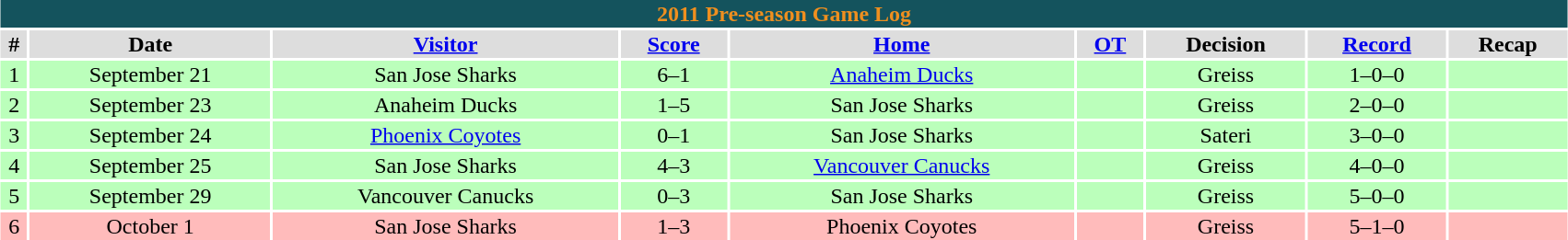<table class="toccolours collapsible collapsed" width=90% style="clear:both; margin:1.5em auto; text-align:center">
<tr>
<th colspan=11 style="background:#14535D; color:#EF8F1F;">2011 Pre-season Game Log</th>
</tr>
<tr align="center" bgcolor="#dddddd">
<td><strong>#</strong></td>
<td><strong>Date</strong></td>
<td><strong><a href='#'>Visitor</a></strong></td>
<td><strong><a href='#'>Score</a></strong></td>
<td><strong><a href='#'>Home</a></strong></td>
<td><strong><a href='#'>OT</a></strong></td>
<td><strong>Decision</strong></td>
<td><strong><a href='#'>Record</a></strong></td>
<td><strong>Recap</strong></td>
</tr>
<tr style="text-align=:center; background:#bfb;">
<td>1</td>
<td>September 21</td>
<td>San Jose Sharks</td>
<td>6–1</td>
<td><a href='#'>Anaheim Ducks</a></td>
<td></td>
<td>Greiss</td>
<td>1–0–0</td>
<td></td>
</tr>
<tr style="text-align=:center; background:#bfb;">
<td>2</td>
<td>September 23</td>
<td>Anaheim Ducks</td>
<td>1–5</td>
<td>San Jose Sharks</td>
<td></td>
<td>Greiss</td>
<td>2–0–0</td>
<td></td>
</tr>
<tr style="text-align=:center; background:#bfb;">
<td>3</td>
<td>September 24</td>
<td><a href='#'>Phoenix Coyotes</a></td>
<td>0–1</td>
<td>San Jose Sharks</td>
<td></td>
<td>Sateri</td>
<td>3–0–0</td>
<td></td>
</tr>
<tr style="text-align=:center; background:#bfb;">
<td>4</td>
<td>September 25</td>
<td>San Jose Sharks</td>
<td>4–3</td>
<td><a href='#'>Vancouver Canucks</a></td>
<td></td>
<td>Greiss</td>
<td>4–0–0</td>
<td></td>
</tr>
<tr style="text-align=:center; background:#bfb;">
<td>5</td>
<td>September 29</td>
<td>Vancouver Canucks</td>
<td>0–3</td>
<td>San Jose Sharks</td>
<td></td>
<td>Greiss</td>
<td>5–0–0</td>
<td></td>
</tr>
<tr style="text-align=:center; background:#fbb;">
<td>6</td>
<td>October 1</td>
<td>San Jose Sharks</td>
<td>1–3</td>
<td>Phoenix Coyotes</td>
<td></td>
<td>Greiss</td>
<td>5–1–0</td>
<td></td>
</tr>
</table>
